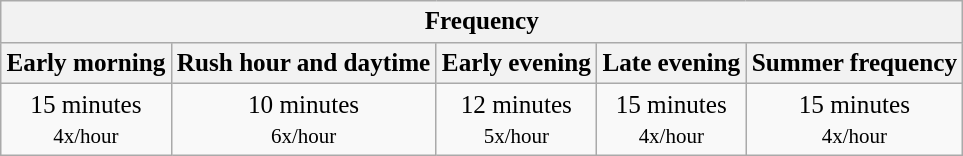<table class="wikitable" style="font-size:105%;">
<tr>
<th colspan="5">Frequency</th>
</tr>
<tr>
<th>Early morning</th>
<th>Rush hour and daytime</th>
<th>Early evening</th>
<th>Late evening</th>
<th>Summer frequency</th>
</tr>
<tr>
<td align="center">15 minutes <br> <small>4x/hour</small></td>
<td align="center">10 minutes <br> <small>6x/hour</small></td>
<td align="center">12 minutes <br> <small>5x/hour</small></td>
<td align="center">15 minutes <br> <small>4x/hour</small></td>
<td align="center">15 minutes <br> <small>4x/hour</small></td>
</tr>
</table>
